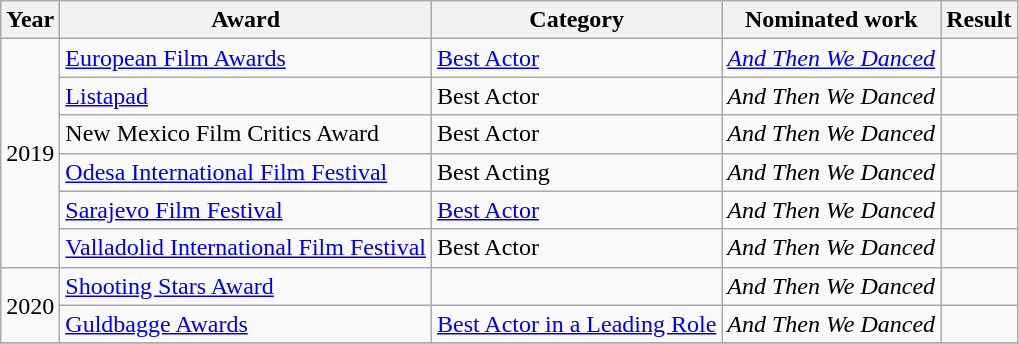<table class="wikitable">
<tr>
<th>Year</th>
<th>Award</th>
<th>Category</th>
<th>Nominated work</th>
<th>Result</th>
</tr>
<tr>
<td rowspan="6">2019</td>
<td><a href='#'>European Film Awards</a></td>
<td><a href='#'>Best Actor</a></td>
<td><em><a href='#'>And Then We Danced</a></em></td>
<td></td>
</tr>
<tr>
<td><a href='#'>Listapad</a></td>
<td>Best Actor</td>
<td><em>And Then We Danced</em></td>
<td></td>
</tr>
<tr>
<td>New Mexico Film Critics Award</td>
<td>Best Actor</td>
<td><em>And Then We Danced</em></td>
<td></td>
</tr>
<tr>
<td><a href='#'>Odesa International Film Festival</a></td>
<td>Best Acting</td>
<td><em>And Then We Danced</em></td>
<td></td>
</tr>
<tr>
<td><a href='#'>Sarajevo Film Festival</a></td>
<td><a href='#'>Best Actor</a></td>
<td><em>And Then We Danced</em></td>
<td></td>
</tr>
<tr>
<td><a href='#'>Valladolid International Film Festival</a></td>
<td>Best Actor</td>
<td><em>And Then We Danced</em></td>
<td></td>
</tr>
<tr>
<td rowspan="2">2020</td>
<td><a href='#'>Shooting Stars Award</a></td>
<td></td>
<td><em>And Then We Danced</em></td>
<td></td>
</tr>
<tr>
<td><a href='#'>Guldbagge Awards</a></td>
<td><a href='#'>Best Actor in a Leading Role</a></td>
<td><em>And Then We Danced</em></td>
<td></td>
</tr>
<tr>
</tr>
</table>
